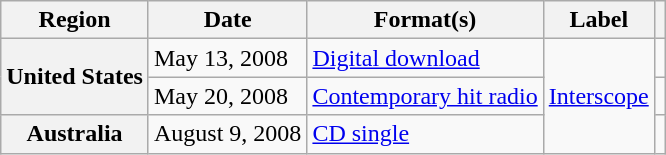<table class="wikitable plainrowheaders">
<tr>
<th scope="col">Region</th>
<th scope="col">Date</th>
<th scope="col">Format(s)</th>
<th scope="col">Label</th>
<th scope="col"></th>
</tr>
<tr>
<th scope="row" rowspan="2">United States</th>
<td>May 13, 2008</td>
<td><a href='#'>Digital download</a></td>
<td rowspan="3"><a href='#'>Interscope</a></td>
<td></td>
</tr>
<tr>
<td>May 20, 2008</td>
<td><a href='#'>Contemporary hit radio</a></td>
<td></td>
</tr>
<tr>
<th scope="row">Australia</th>
<td>August 9, 2008</td>
<td><a href='#'>CD single</a></td>
<td></td>
</tr>
</table>
